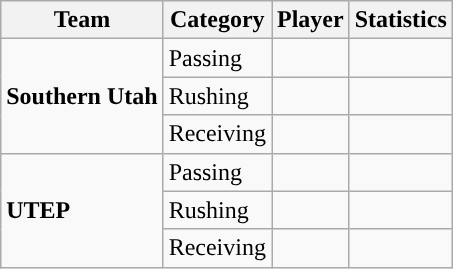<table class="wikitable" style="float: right;">
<tr>
<th>Team</th>
<th>Category</th>
<th>Player</th>
<th>Statistics</th>
</tr>
<tr>
<td rowspan=3><strong>Southern Utah</strong></td>
<td>Passing</td>
<td></td>
<td></td>
</tr>
<tr>
<td>Rushing</td>
<td></td>
<td></td>
</tr>
<tr>
<td>Receiving</td>
<td></td>
<td></td>
</tr>
<tr>
<td rowspan=3><strong>UTEP</strong></td>
<td>Passing</td>
<td></td>
<td></td>
</tr>
<tr>
<td>Rushing</td>
<td></td>
<td></td>
</tr>
<tr>
<td>Receiving</td>
<td></td>
<td></td>
</tr>
</table>
